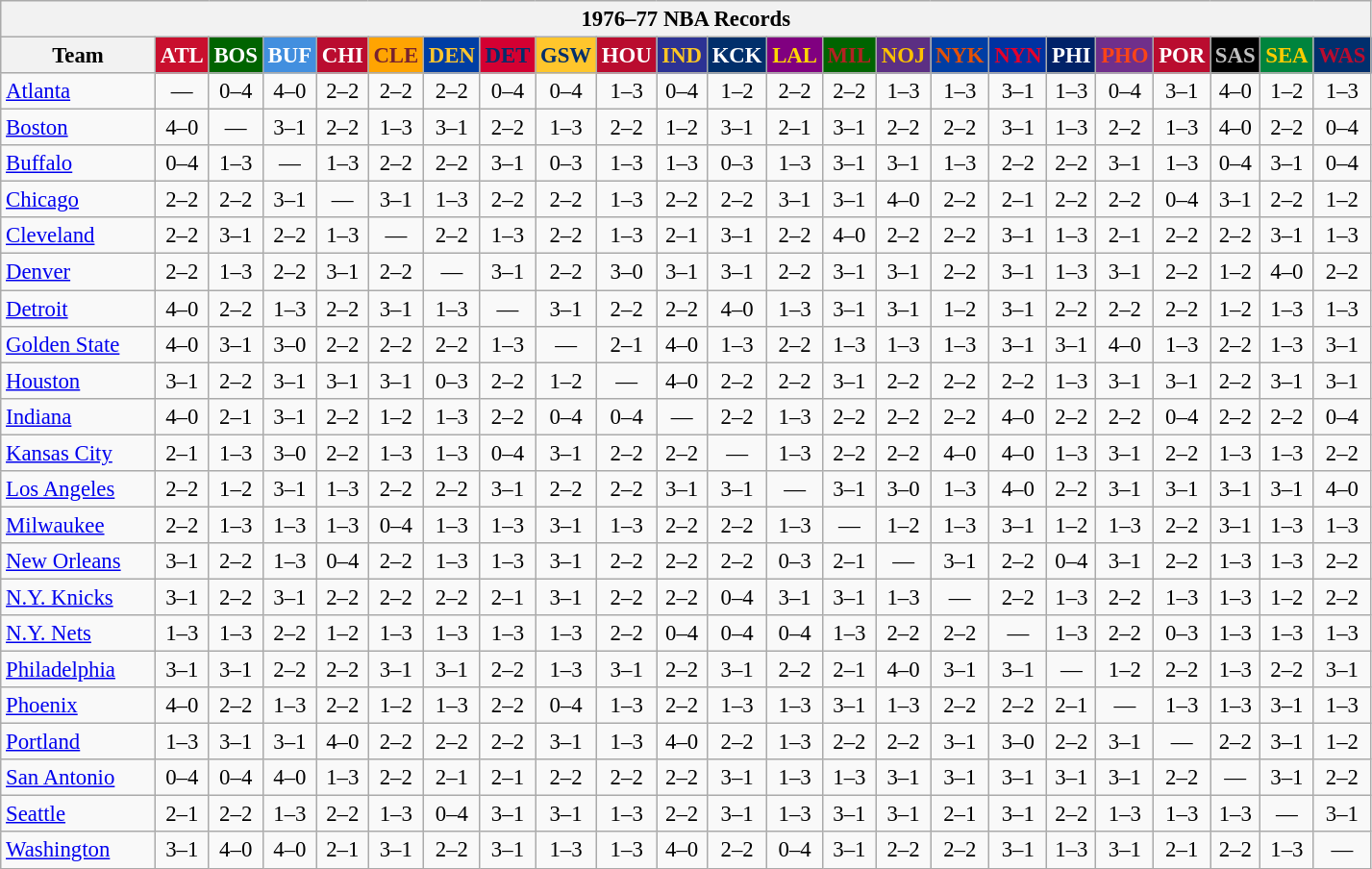<table class="wikitable" style="font-size:95%; text-align:center;">
<tr>
<th colspan=23>1976–77 NBA Records</th>
</tr>
<tr>
<th width=100>Team</th>
<th style="background:#C90F2E;color:#FFFFFF;width=35">ATL</th>
<th style="background:#006400;color:#FFFFFF;width=35">BOS</th>
<th style="background:#428FDF;color:#FFFFFF;width=35">BUF</th>
<th style="background:#BA0C2F;color:#FFFFFF;width=35">CHI</th>
<th style="background:#FFA402;color:#77222F;width=35">CLE</th>
<th style="background:#003EA4;color:#FFC72D;width=35">DEN</th>
<th style="background:#D40032;color:#012D6C;width=35">DET</th>
<th style="background:#FFC62C;color:#012F6B;width=35">GSW</th>
<th style="background:#BA0C2F;color:#FFFFFF;width=35">HOU</th>
<th style="background:#2C3294;color:#FCC624;width=35">IND</th>
<th style="background:#012F6B;color:#FFFFFF;width=35">KCK</th>
<th style="background:#800080;color:#FFD700;width=35">LAL</th>
<th style="background:#006400;color:#B22222;width=35">MIL</th>
<th style="background:#5C2F83;color:#FCC200;width=35">NOJ</th>
<th style="background:#003EA4;color:#E35208;width=35">NYK</th>
<th style="background:#0032A1;color:#E5002B;width=35">NYN</th>
<th style="background:#012268;color:#FFFFFF;width=35">PHI</th>
<th style="background:#702F8B;color:#FA4417;width=35">PHO</th>
<th style="background:#BA0C2F;color:#FFFFFF;width=35">POR</th>
<th style="background:#000000;color:#C0C0C0;width=35">SAS</th>
<th style="background:#00843D;color:#FFCD01;width=35">SEA</th>
<th style="background:#012F6D;color:#BA0C2F;width=35">WAS</th>
</tr>
<tr>
<td style="text-align:left;"><a href='#'>Atlanta</a></td>
<td>—</td>
<td>0–4</td>
<td>4–0</td>
<td>2–2</td>
<td>2–2</td>
<td>2–2</td>
<td>0–4</td>
<td>0–4</td>
<td>1–3</td>
<td>0–4</td>
<td>1–2</td>
<td>2–2</td>
<td>2–2</td>
<td>1–3</td>
<td>1–3</td>
<td>3–1</td>
<td>1–3</td>
<td>0–4</td>
<td>3–1</td>
<td>4–0</td>
<td>1–2</td>
<td>1–3</td>
</tr>
<tr>
<td style="text-align:left;"><a href='#'>Boston</a></td>
<td>4–0</td>
<td>—</td>
<td>3–1</td>
<td>2–2</td>
<td>1–3</td>
<td>3–1</td>
<td>2–2</td>
<td>1–3</td>
<td>2–2</td>
<td>1–2</td>
<td>3–1</td>
<td>2–1</td>
<td>3–1</td>
<td>2–2</td>
<td>2–2</td>
<td>3–1</td>
<td>1–3</td>
<td>2–2</td>
<td>1–3</td>
<td>4–0</td>
<td>2–2</td>
<td>0–4</td>
</tr>
<tr>
<td style="text-align:left;"><a href='#'>Buffalo</a></td>
<td>0–4</td>
<td>1–3</td>
<td>—</td>
<td>1–3</td>
<td>2–2</td>
<td>2–2</td>
<td>3–1</td>
<td>0–3</td>
<td>1–3</td>
<td>1–3</td>
<td>0–3</td>
<td>1–3</td>
<td>3–1</td>
<td>3–1</td>
<td>1–3</td>
<td>2–2</td>
<td>2–2</td>
<td>3–1</td>
<td>1–3</td>
<td>0–4</td>
<td>3–1</td>
<td>0–4</td>
</tr>
<tr>
<td style="text-align:left;"><a href='#'>Chicago</a></td>
<td>2–2</td>
<td>2–2</td>
<td>3–1</td>
<td>—</td>
<td>3–1</td>
<td>1–3</td>
<td>2–2</td>
<td>2–2</td>
<td>1–3</td>
<td>2–2</td>
<td>2–2</td>
<td>3–1</td>
<td>3–1</td>
<td>4–0</td>
<td>2–2</td>
<td>2–1</td>
<td>2–2</td>
<td>2–2</td>
<td>0–4</td>
<td>3–1</td>
<td>2–2</td>
<td>1–2</td>
</tr>
<tr>
<td style="text-align:left;"><a href='#'>Cleveland</a></td>
<td>2–2</td>
<td>3–1</td>
<td>2–2</td>
<td>1–3</td>
<td>—</td>
<td>2–2</td>
<td>1–3</td>
<td>2–2</td>
<td>1–3</td>
<td>2–1</td>
<td>3–1</td>
<td>2–2</td>
<td>4–0</td>
<td>2–2</td>
<td>2–2</td>
<td>3–1</td>
<td>1–3</td>
<td>2–1</td>
<td>2–2</td>
<td>2–2</td>
<td>3–1</td>
<td>1–3</td>
</tr>
<tr>
<td style="text-align:left;"><a href='#'>Denver</a></td>
<td>2–2</td>
<td>1–3</td>
<td>2–2</td>
<td>3–1</td>
<td>2–2</td>
<td>—</td>
<td>3–1</td>
<td>2–2</td>
<td>3–0</td>
<td>3–1</td>
<td>3–1</td>
<td>2–2</td>
<td>3–1</td>
<td>3–1</td>
<td>2–2</td>
<td>3–1</td>
<td>1–3</td>
<td>3–1</td>
<td>2–2</td>
<td>1–2</td>
<td>4–0</td>
<td>2–2</td>
</tr>
<tr>
<td style="text-align:left;"><a href='#'>Detroit</a></td>
<td>4–0</td>
<td>2–2</td>
<td>1–3</td>
<td>2–2</td>
<td>3–1</td>
<td>1–3</td>
<td>—</td>
<td>3–1</td>
<td>2–2</td>
<td>2–2</td>
<td>4–0</td>
<td>1–3</td>
<td>3–1</td>
<td>3–1</td>
<td>1–2</td>
<td>3–1</td>
<td>2–2</td>
<td>2–2</td>
<td>2–2</td>
<td>1–2</td>
<td>1–3</td>
<td>1–3</td>
</tr>
<tr>
<td style="text-align:left;"><a href='#'>Golden State</a></td>
<td>4–0</td>
<td>3–1</td>
<td>3–0</td>
<td>2–2</td>
<td>2–2</td>
<td>2–2</td>
<td>1–3</td>
<td>—</td>
<td>2–1</td>
<td>4–0</td>
<td>1–3</td>
<td>2–2</td>
<td>1–3</td>
<td>1–3</td>
<td>1–3</td>
<td>3–1</td>
<td>3–1</td>
<td>4–0</td>
<td>1–3</td>
<td>2–2</td>
<td>1–3</td>
<td>3–1</td>
</tr>
<tr>
<td style="text-align:left;"><a href='#'>Houston</a></td>
<td>3–1</td>
<td>2–2</td>
<td>3–1</td>
<td>3–1</td>
<td>3–1</td>
<td>0–3</td>
<td>2–2</td>
<td>1–2</td>
<td>—</td>
<td>4–0</td>
<td>2–2</td>
<td>2–2</td>
<td>3–1</td>
<td>2–2</td>
<td>2–2</td>
<td>2–2</td>
<td>1–3</td>
<td>3–1</td>
<td>3–1</td>
<td>2–2</td>
<td>3–1</td>
<td>3–1</td>
</tr>
<tr>
<td style="text-align:left;"><a href='#'>Indiana</a></td>
<td>4–0</td>
<td>2–1</td>
<td>3–1</td>
<td>2–2</td>
<td>1–2</td>
<td>1–3</td>
<td>2–2</td>
<td>0–4</td>
<td>0–4</td>
<td>—</td>
<td>2–2</td>
<td>1–3</td>
<td>2–2</td>
<td>2–2</td>
<td>2–2</td>
<td>4–0</td>
<td>2–2</td>
<td>2–2</td>
<td>0–4</td>
<td>2–2</td>
<td>2–2</td>
<td>0–4</td>
</tr>
<tr>
<td style="text-align:left;"><a href='#'>Kansas City</a></td>
<td>2–1</td>
<td>1–3</td>
<td>3–0</td>
<td>2–2</td>
<td>1–3</td>
<td>1–3</td>
<td>0–4</td>
<td>3–1</td>
<td>2–2</td>
<td>2–2</td>
<td>—</td>
<td>1–3</td>
<td>2–2</td>
<td>2–2</td>
<td>4–0</td>
<td>4–0</td>
<td>1–3</td>
<td>3–1</td>
<td>2–2</td>
<td>1–3</td>
<td>1–3</td>
<td>2–2</td>
</tr>
<tr>
<td style="text-align:left;"><a href='#'>Los Angeles</a></td>
<td>2–2</td>
<td>1–2</td>
<td>3–1</td>
<td>1–3</td>
<td>2–2</td>
<td>2–2</td>
<td>3–1</td>
<td>2–2</td>
<td>2–2</td>
<td>3–1</td>
<td>3–1</td>
<td>—</td>
<td>3–1</td>
<td>3–0</td>
<td>1–3</td>
<td>4–0</td>
<td>2–2</td>
<td>3–1</td>
<td>3–1</td>
<td>3–1</td>
<td>3–1</td>
<td>4–0</td>
</tr>
<tr>
<td style="text-align:left;"><a href='#'>Milwaukee</a></td>
<td>2–2</td>
<td>1–3</td>
<td>1–3</td>
<td>1–3</td>
<td>0–4</td>
<td>1–3</td>
<td>1–3</td>
<td>3–1</td>
<td>1–3</td>
<td>2–2</td>
<td>2–2</td>
<td>1–3</td>
<td>—</td>
<td>1–2</td>
<td>1–3</td>
<td>3–1</td>
<td>1–2</td>
<td>1–3</td>
<td>2–2</td>
<td>3–1</td>
<td>1–3</td>
<td>1–3</td>
</tr>
<tr>
<td style="text-align:left;"><a href='#'>New Orleans</a></td>
<td>3–1</td>
<td>2–2</td>
<td>1–3</td>
<td>0–4</td>
<td>2–2</td>
<td>1–3</td>
<td>1–3</td>
<td>3–1</td>
<td>2–2</td>
<td>2–2</td>
<td>2–2</td>
<td>0–3</td>
<td>2–1</td>
<td>—</td>
<td>3–1</td>
<td>2–2</td>
<td>0–4</td>
<td>3–1</td>
<td>2–2</td>
<td>1–3</td>
<td>1–3</td>
<td>2–2</td>
</tr>
<tr>
<td style="text-align:left;"><a href='#'>N.Y. Knicks</a></td>
<td>3–1</td>
<td>2–2</td>
<td>3–1</td>
<td>2–2</td>
<td>2–2</td>
<td>2–2</td>
<td>2–1</td>
<td>3–1</td>
<td>2–2</td>
<td>2–2</td>
<td>0–4</td>
<td>3–1</td>
<td>3–1</td>
<td>1–3</td>
<td>—</td>
<td>2–2</td>
<td>1–3</td>
<td>2–2</td>
<td>1–3</td>
<td>1–3</td>
<td>1–2</td>
<td>2–2</td>
</tr>
<tr>
<td style="text-align:left;"><a href='#'>N.Y. Nets</a></td>
<td>1–3</td>
<td>1–3</td>
<td>2–2</td>
<td>1–2</td>
<td>1–3</td>
<td>1–3</td>
<td>1–3</td>
<td>1–3</td>
<td>2–2</td>
<td>0–4</td>
<td>0–4</td>
<td>0–4</td>
<td>1–3</td>
<td>2–2</td>
<td>2–2</td>
<td>—</td>
<td>1–3</td>
<td>2–2</td>
<td>0–3</td>
<td>1–3</td>
<td>1–3</td>
<td>1–3</td>
</tr>
<tr>
<td style="text-align:left;"><a href='#'>Philadelphia</a></td>
<td>3–1</td>
<td>3–1</td>
<td>2–2</td>
<td>2–2</td>
<td>3–1</td>
<td>3–1</td>
<td>2–2</td>
<td>1–3</td>
<td>3–1</td>
<td>2–2</td>
<td>3–1</td>
<td>2–2</td>
<td>2–1</td>
<td>4–0</td>
<td>3–1</td>
<td>3–1</td>
<td>—</td>
<td>1–2</td>
<td>2–2</td>
<td>1–3</td>
<td>2–2</td>
<td>3–1</td>
</tr>
<tr>
<td style="text-align:left;"><a href='#'>Phoenix</a></td>
<td>4–0</td>
<td>2–2</td>
<td>1–3</td>
<td>2–2</td>
<td>1–2</td>
<td>1–3</td>
<td>2–2</td>
<td>0–4</td>
<td>1–3</td>
<td>2–2</td>
<td>1–3</td>
<td>1–3</td>
<td>3–1</td>
<td>1–3</td>
<td>2–2</td>
<td>2–2</td>
<td>2–1</td>
<td>—</td>
<td>1–3</td>
<td>1–3</td>
<td>3–1</td>
<td>1–3</td>
</tr>
<tr>
<td style="text-align:left;"><a href='#'>Portland</a></td>
<td>1–3</td>
<td>3–1</td>
<td>3–1</td>
<td>4–0</td>
<td>2–2</td>
<td>2–2</td>
<td>2–2</td>
<td>3–1</td>
<td>1–3</td>
<td>4–0</td>
<td>2–2</td>
<td>1–3</td>
<td>2–2</td>
<td>2–2</td>
<td>3–1</td>
<td>3–0</td>
<td>2–2</td>
<td>3–1</td>
<td>—</td>
<td>2–2</td>
<td>3–1</td>
<td>1–2</td>
</tr>
<tr>
<td style="text-align:left;"><a href='#'>San Antonio</a></td>
<td>0–4</td>
<td>0–4</td>
<td>4–0</td>
<td>1–3</td>
<td>2–2</td>
<td>2–1</td>
<td>2–1</td>
<td>2–2</td>
<td>2–2</td>
<td>2–2</td>
<td>3–1</td>
<td>1–3</td>
<td>1–3</td>
<td>3–1</td>
<td>3–1</td>
<td>3–1</td>
<td>3–1</td>
<td>3–1</td>
<td>2–2</td>
<td>—</td>
<td>3–1</td>
<td>2–2</td>
</tr>
<tr>
<td style="text-align:left;"><a href='#'>Seattle</a></td>
<td>2–1</td>
<td>2–2</td>
<td>1–3</td>
<td>2–2</td>
<td>1–3</td>
<td>0–4</td>
<td>3–1</td>
<td>3–1</td>
<td>1–3</td>
<td>2–2</td>
<td>3–1</td>
<td>1–3</td>
<td>3–1</td>
<td>3–1</td>
<td>2–1</td>
<td>3–1</td>
<td>2–2</td>
<td>1–3</td>
<td>1–3</td>
<td>1–3</td>
<td>—</td>
<td>3–1</td>
</tr>
<tr>
<td style="text-align:left;"><a href='#'>Washington</a></td>
<td>3–1</td>
<td>4–0</td>
<td>4–0</td>
<td>2–1</td>
<td>3–1</td>
<td>2–2</td>
<td>3–1</td>
<td>1–3</td>
<td>1–3</td>
<td>4–0</td>
<td>2–2</td>
<td>0–4</td>
<td>3–1</td>
<td>2–2</td>
<td>2–2</td>
<td>3–1</td>
<td>1–3</td>
<td>3–1</td>
<td>2–1</td>
<td>2–2</td>
<td>1–3</td>
<td>—</td>
</tr>
</table>
